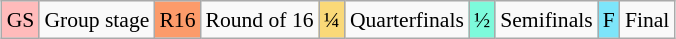<table class="wikitable" style="margin:0.5em auto; font-size:90%; line-height:1.25em;">
<tr>
<td style="background-color:#FFBBBB; text-align:center;">GS</td>
<td>Group stage</td>
<td style="background-color:#FC9B6A; text-align:center;">R16</td>
<td>Round of 16</td>
<td style="background-color:#FAD978; text-align:center;">¼</td>
<td>Quarterfinals</td>
<td style="background-color:#7DFADB; text-align:center;">½</td>
<td>Semifinals</td>
<td style="background-color:#7DE5FA; text-align:center;">F</td>
<td>Final</td>
</tr>
</table>
